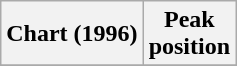<table class="wikitable plainrowheaders" style="text-align:center">
<tr>
<th scope="col">Chart (1996)</th>
<th scope="col">Peak<br>position</th>
</tr>
<tr>
</tr>
</table>
